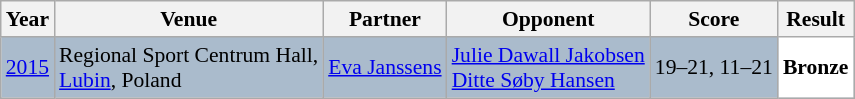<table class="sortable wikitable" style="font-size: 90%;">
<tr>
<th>Year</th>
<th>Venue</th>
<th>Partner</th>
<th>Opponent</th>
<th>Score</th>
<th>Result</th>
</tr>
<tr style="background:#AABBCC">
<td align="center"><a href='#'>2015</a></td>
<td align="left">Regional Sport Centrum Hall,<br><a href='#'>Lubin</a>, Poland</td>
<td align="left"> <a href='#'>Eva Janssens</a></td>
<td align="left"> <a href='#'>Julie Dawall Jakobsen</a><br> <a href='#'>Ditte Søby Hansen</a></td>
<td align="left">19–21, 11–21</td>
<td style="text-align:left; background:white"> <strong>Bronze</strong></td>
</tr>
</table>
